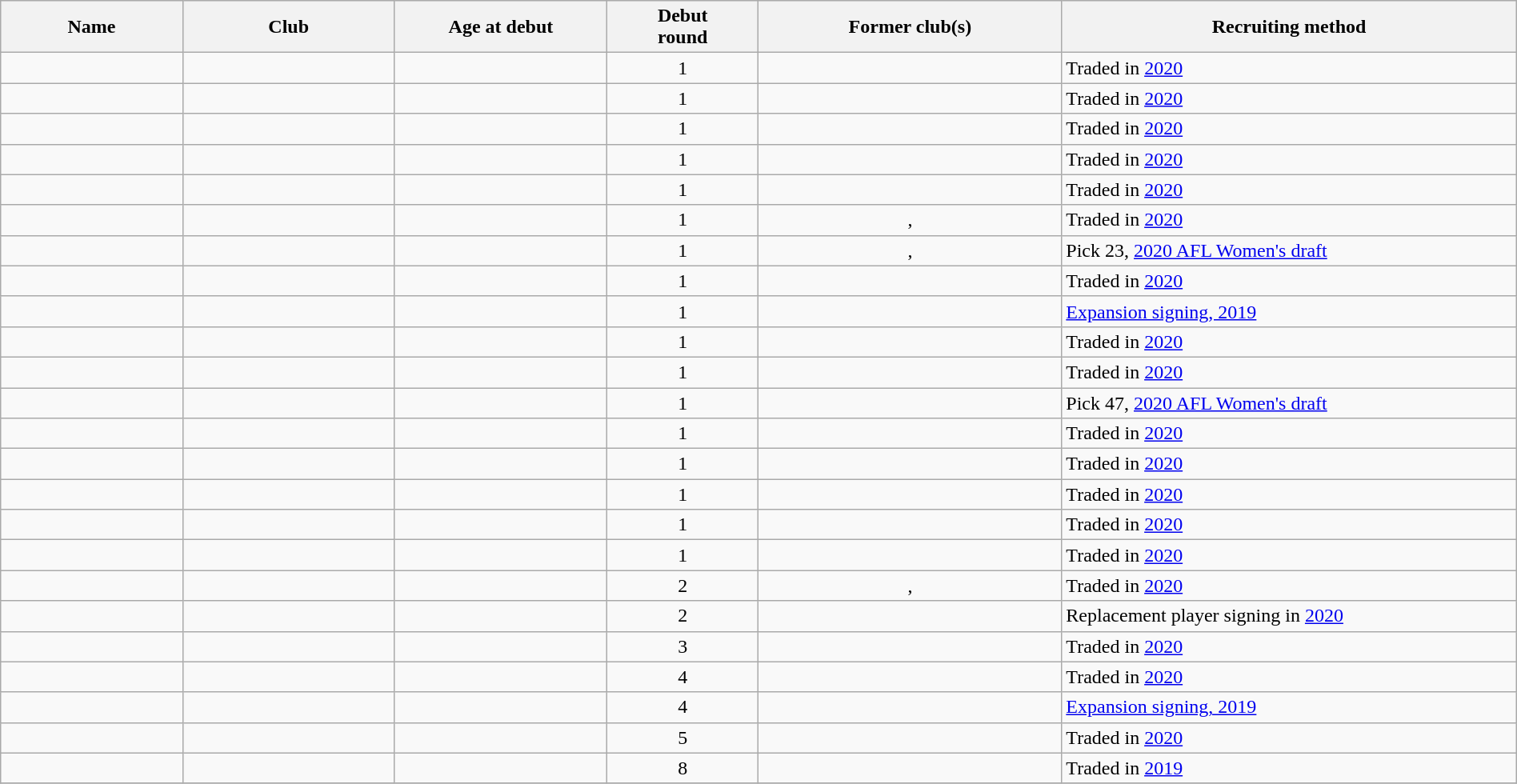<table class="wikitable sortable" style="width:100%; text-align: center;">
<tr style="background:#efefef;">
<th style="width:6%;">Name</th>
<th width=7%>Club</th>
<th style="width:7%;">Age at debut</th>
<th width=5%>Debut<br>round</th>
<th style="width:10%;">Former club(s)</th>
<th style="width:15%;">Recruiting method</th>
</tr>
<tr>
<td align="left"></td>
<td></td>
<td></td>
<td>1</td>
<td></td>
<td align="left">Traded in <a href='#'>2020</a></td>
</tr>
<tr>
<td align="left"></td>
<td></td>
<td></td>
<td>1</td>
<td></td>
<td align="left">Traded in <a href='#'>2020</a></td>
</tr>
<tr>
<td align="left"></td>
<td></td>
<td></td>
<td>1</td>
<td></td>
<td align="left">Traded in <a href='#'>2020</a></td>
</tr>
<tr>
<td align="left"></td>
<td></td>
<td></td>
<td>1</td>
<td></td>
<td align="left">Traded in <a href='#'>2020</a></td>
</tr>
<tr>
<td align="left"></td>
<td></td>
<td></td>
<td>1</td>
<td></td>
<td align="left">Traded in <a href='#'>2020</a></td>
</tr>
<tr>
<td align="left"></td>
<td></td>
<td></td>
<td>1</td>
<td>, </td>
<td align="left">Traded in <a href='#'>2020</a></td>
</tr>
<tr>
<td align="left"></td>
<td></td>
<td></td>
<td>1</td>
<td>, </td>
<td align="left">Pick 23, <a href='#'>2020 AFL Women's draft</a></td>
</tr>
<tr>
<td align="left"></td>
<td></td>
<td></td>
<td>1</td>
<td></td>
<td align="left">Traded in <a href='#'>2020</a></td>
</tr>
<tr>
<td align="left"></td>
<td></td>
<td></td>
<td>1</td>
<td></td>
<td align="left"><a href='#'>Expansion signing, 2019</a></td>
</tr>
<tr>
<td align="left"></td>
<td></td>
<td></td>
<td>1</td>
<td></td>
<td align="left">Traded in <a href='#'>2020</a></td>
</tr>
<tr>
<td align="left"></td>
<td></td>
<td></td>
<td>1</td>
<td></td>
<td align="left">Traded in <a href='#'>2020</a></td>
</tr>
<tr>
<td align="left"></td>
<td></td>
<td></td>
<td>1</td>
<td></td>
<td align="left">Pick 47, <a href='#'>2020 AFL Women's draft</a></td>
</tr>
<tr>
<td align="left"></td>
<td></td>
<td></td>
<td>1</td>
<td></td>
<td align="left">Traded in <a href='#'>2020</a></td>
</tr>
<tr>
<td align="left"></td>
<td></td>
<td></td>
<td>1</td>
<td></td>
<td align="left">Traded in <a href='#'>2020</a></td>
</tr>
<tr>
<td align="left"></td>
<td></td>
<td></td>
<td>1</td>
<td></td>
<td align="left">Traded in <a href='#'>2020</a></td>
</tr>
<tr>
<td align="left"></td>
<td></td>
<td></td>
<td>1</td>
<td></td>
<td align="left">Traded in <a href='#'>2020</a></td>
</tr>
<tr>
<td align="left"></td>
<td></td>
<td></td>
<td>1</td>
<td></td>
<td align="left">Traded in <a href='#'>2020</a></td>
</tr>
<tr>
<td align="left"></td>
<td></td>
<td></td>
<td>2</td>
<td>, </td>
<td align="left">Traded in <a href='#'>2020</a></td>
</tr>
<tr>
<td align="left"></td>
<td></td>
<td></td>
<td>2</td>
<td></td>
<td align="left">Replacement player signing in <a href='#'>2020</a></td>
</tr>
<tr>
<td align="left"></td>
<td></td>
<td></td>
<td>3</td>
<td></td>
<td align="left">Traded in <a href='#'>2020</a></td>
</tr>
<tr>
<td align="left"></td>
<td></td>
<td></td>
<td>4</td>
<td></td>
<td align="left">Traded in <a href='#'>2020</a></td>
</tr>
<tr>
<td align="left"></td>
<td></td>
<td></td>
<td>4</td>
<td></td>
<td align="left"><a href='#'>Expansion signing, 2019</a></td>
</tr>
<tr>
<td align="left"></td>
<td></td>
<td></td>
<td>5</td>
<td></td>
<td align="left">Traded in <a href='#'>2020</a></td>
</tr>
<tr>
<td align="left"></td>
<td></td>
<td></td>
<td>8</td>
<td></td>
<td align="left">Traded in <a href='#'>2019</a></td>
</tr>
<tr>
</tr>
</table>
